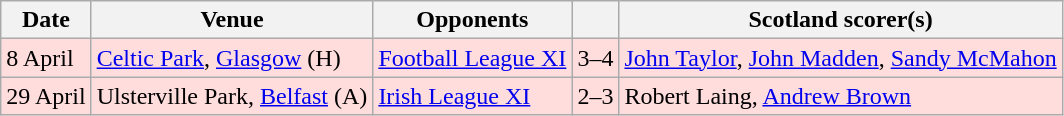<table class="wikitable">
<tr>
<th>Date</th>
<th>Venue</th>
<th>Opponents</th>
<th></th>
<th>Scotland scorer(s)</th>
</tr>
<tr bgcolor=#ffdddd>
<td>8 April</td>
<td><a href='#'>Celtic Park</a>, <a href='#'>Glasgow</a> (H)</td>
<td> <a href='#'>Football League XI</a></td>
<td align=center>3–4</td>
<td><a href='#'>John Taylor</a>, <a href='#'>John Madden</a>, <a href='#'>Sandy McMahon</a></td>
</tr>
<tr bgcolor=#ffdddd>
<td>29 April</td>
<td>Ulsterville Park, <a href='#'>Belfast</a> (A)</td>
<td> <a href='#'>Irish League XI</a></td>
<td align=center>2–3</td>
<td>Robert Laing, <a href='#'>Andrew Brown</a></td>
</tr>
</table>
